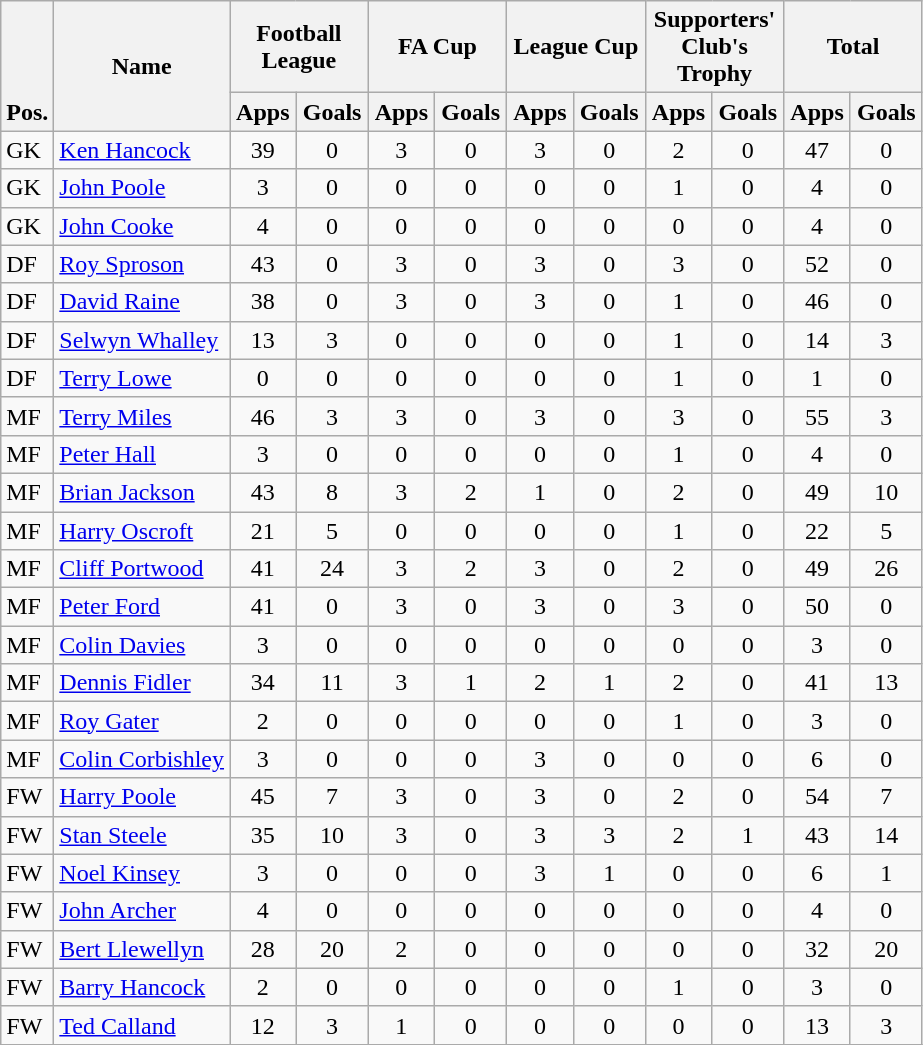<table class="wikitable" style="text-align:center">
<tr>
<th rowspan="2" valign="bottom">Pos.</th>
<th rowspan="2">Name</th>
<th colspan="2" width="85">Football League</th>
<th colspan="2" width="85">FA Cup</th>
<th colspan="2" width="85">League Cup</th>
<th colspan="2" width="85">Supporters' Club's Trophy</th>
<th colspan="2" width="85">Total</th>
</tr>
<tr>
<th>Apps</th>
<th>Goals</th>
<th>Apps</th>
<th>Goals</th>
<th>Apps</th>
<th>Goals</th>
<th>Apps</th>
<th>Goals</th>
<th>Apps</th>
<th>Goals</th>
</tr>
<tr>
<td align="left">GK</td>
<td align="left"> <a href='#'>Ken Hancock</a></td>
<td>39</td>
<td>0</td>
<td>3</td>
<td>0</td>
<td>3</td>
<td>0</td>
<td>2</td>
<td>0</td>
<td>47</td>
<td>0</td>
</tr>
<tr>
<td align="left">GK</td>
<td align="left"> <a href='#'>John Poole</a></td>
<td>3</td>
<td>0</td>
<td>0</td>
<td>0</td>
<td>0</td>
<td>0</td>
<td>1</td>
<td>0</td>
<td>4</td>
<td>0</td>
</tr>
<tr>
<td align="left">GK</td>
<td align="left"> <a href='#'>John Cooke</a></td>
<td>4</td>
<td>0</td>
<td>0</td>
<td>0</td>
<td>0</td>
<td>0</td>
<td>0</td>
<td>0</td>
<td>4</td>
<td>0</td>
</tr>
<tr>
<td align="left">DF</td>
<td align="left"> <a href='#'>Roy Sproson</a></td>
<td>43</td>
<td>0</td>
<td>3</td>
<td>0</td>
<td>3</td>
<td>0</td>
<td>3</td>
<td>0</td>
<td>52</td>
<td>0</td>
</tr>
<tr>
<td align="left">DF</td>
<td align="left"> <a href='#'>David Raine</a></td>
<td>38</td>
<td>0</td>
<td>3</td>
<td>0</td>
<td>3</td>
<td>0</td>
<td>1</td>
<td>0</td>
<td>46</td>
<td>0</td>
</tr>
<tr>
<td align="left">DF</td>
<td align="left"> <a href='#'>Selwyn Whalley</a></td>
<td>13</td>
<td>3</td>
<td>0</td>
<td>0</td>
<td>0</td>
<td>0</td>
<td>1</td>
<td>0</td>
<td>14</td>
<td>3</td>
</tr>
<tr>
<td align="left">DF</td>
<td align="left"> <a href='#'>Terry Lowe</a></td>
<td>0</td>
<td>0</td>
<td>0</td>
<td>0</td>
<td>0</td>
<td>0</td>
<td>1</td>
<td>0</td>
<td>1</td>
<td>0</td>
</tr>
<tr>
<td align="left">MF</td>
<td align="left"> <a href='#'>Terry Miles</a></td>
<td>46</td>
<td>3</td>
<td>3</td>
<td>0</td>
<td>3</td>
<td>0</td>
<td>3</td>
<td>0</td>
<td>55</td>
<td>3</td>
</tr>
<tr>
<td align="left">MF</td>
<td align="left"> <a href='#'>Peter Hall</a></td>
<td>3</td>
<td>0</td>
<td>0</td>
<td>0</td>
<td>0</td>
<td>0</td>
<td>1</td>
<td>0</td>
<td>4</td>
<td>0</td>
</tr>
<tr>
<td align="left">MF</td>
<td align="left"> <a href='#'>Brian Jackson</a></td>
<td>43</td>
<td>8</td>
<td>3</td>
<td>2</td>
<td>1</td>
<td>0</td>
<td>2</td>
<td>0</td>
<td>49</td>
<td>10</td>
</tr>
<tr>
<td align="left">MF</td>
<td align="left"> <a href='#'>Harry Oscroft</a></td>
<td>21</td>
<td>5</td>
<td>0</td>
<td>0</td>
<td>0</td>
<td>0</td>
<td>1</td>
<td>0</td>
<td>22</td>
<td>5</td>
</tr>
<tr>
<td align="left">MF</td>
<td align="left"> <a href='#'>Cliff Portwood</a></td>
<td>41</td>
<td>24</td>
<td>3</td>
<td>2</td>
<td>3</td>
<td>0</td>
<td>2</td>
<td>0</td>
<td>49</td>
<td>26</td>
</tr>
<tr>
<td align="left">MF</td>
<td align="left"> <a href='#'>Peter Ford</a></td>
<td>41</td>
<td>0</td>
<td>3</td>
<td>0</td>
<td>3</td>
<td>0</td>
<td>3</td>
<td>0</td>
<td>50</td>
<td>0</td>
</tr>
<tr>
<td align="left">MF</td>
<td align="left"> <a href='#'>Colin Davies</a></td>
<td>3</td>
<td>0</td>
<td>0</td>
<td>0</td>
<td>0</td>
<td>0</td>
<td>0</td>
<td>0</td>
<td>3</td>
<td>0</td>
</tr>
<tr>
<td align="left">MF</td>
<td align="left"> <a href='#'>Dennis Fidler</a></td>
<td>34</td>
<td>11</td>
<td>3</td>
<td>1</td>
<td>2</td>
<td>1</td>
<td>2</td>
<td>0</td>
<td>41</td>
<td>13</td>
</tr>
<tr>
<td align="left">MF</td>
<td align="left"> <a href='#'>Roy Gater</a></td>
<td>2</td>
<td>0</td>
<td>0</td>
<td>0</td>
<td>0</td>
<td>0</td>
<td>1</td>
<td>0</td>
<td>3</td>
<td>0</td>
</tr>
<tr>
<td align="left">MF</td>
<td align="left"> <a href='#'>Colin Corbishley</a></td>
<td>3</td>
<td>0</td>
<td>0</td>
<td>0</td>
<td>3</td>
<td>0</td>
<td>0</td>
<td>0</td>
<td>6</td>
<td>0</td>
</tr>
<tr>
<td align="left">FW</td>
<td align="left"> <a href='#'>Harry Poole</a></td>
<td>45</td>
<td>7</td>
<td>3</td>
<td>0</td>
<td>3</td>
<td>0</td>
<td>2</td>
<td>0</td>
<td>54</td>
<td>7</td>
</tr>
<tr>
<td align="left">FW</td>
<td align="left"> <a href='#'>Stan Steele</a></td>
<td>35</td>
<td>10</td>
<td>3</td>
<td>0</td>
<td>3</td>
<td>3</td>
<td>2</td>
<td>1</td>
<td>43</td>
<td>14</td>
</tr>
<tr>
<td align="left">FW</td>
<td align="left"> <a href='#'>Noel Kinsey</a></td>
<td>3</td>
<td>0</td>
<td>0</td>
<td>0</td>
<td>3</td>
<td>1</td>
<td>0</td>
<td>0</td>
<td>6</td>
<td>1</td>
</tr>
<tr>
<td align="left">FW</td>
<td align="left"> <a href='#'>John Archer</a></td>
<td>4</td>
<td>0</td>
<td>0</td>
<td>0</td>
<td>0</td>
<td>0</td>
<td>0</td>
<td>0</td>
<td>4</td>
<td>0</td>
</tr>
<tr>
<td align="left">FW</td>
<td align="left"> <a href='#'>Bert Llewellyn</a></td>
<td>28</td>
<td>20</td>
<td>2</td>
<td>0</td>
<td>0</td>
<td>0</td>
<td>0</td>
<td>0</td>
<td>32</td>
<td>20</td>
</tr>
<tr>
<td align="left">FW</td>
<td align="left"> <a href='#'>Barry Hancock</a></td>
<td>2</td>
<td>0</td>
<td>0</td>
<td>0</td>
<td>0</td>
<td>0</td>
<td>1</td>
<td>0</td>
<td>3</td>
<td>0</td>
</tr>
<tr>
<td align="left">FW</td>
<td align="left"> <a href='#'>Ted Calland</a></td>
<td>12</td>
<td>3</td>
<td>1</td>
<td>0</td>
<td>0</td>
<td>0</td>
<td>0</td>
<td>0</td>
<td>13</td>
<td>3</td>
</tr>
<tr>
</tr>
</table>
